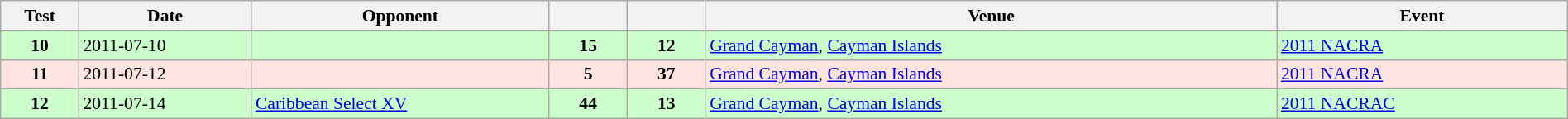<table class="wikitable sortable" style="width:100%; font-size:90%">
<tr>
<th style="width:5%">Test</th>
<th style="width:11%">Date</th>
<th style="width:19%">Opponent</th>
<th style="width:5%"></th>
<th style="width:5%"></th>
<th>Venue</th>
<th>Event</th>
</tr>
<tr bgcolor="#ccffcc">
<td align="center"><strong>10</strong></td>
<td>2011-07-10</td>
<td></td>
<td align="center"><strong>15</strong></td>
<td align="center"><strong>12</strong></td>
<td><a href='#'>Grand Cayman</a>, <a href='#'>Cayman Islands</a></td>
<td><a href='#'>2011 NACRA</a></td>
</tr>
<tr bgcolor="FFE4E1">
<td align="center"><strong>11</strong></td>
<td>2011-07-12</td>
<td></td>
<td align="center"><strong>5</strong></td>
<td align="center"><strong>37</strong></td>
<td><a href='#'>Grand Cayman</a>, <a href='#'>Cayman Islands</a></td>
<td><a href='#'>2011 NACRA</a></td>
</tr>
<tr bgcolor="#ccffcc">
<td align="center"><strong>12</strong></td>
<td>2011-07-14</td>
<td> <a href='#'>Caribbean Select XV</a></td>
<td align="center"><strong>44</strong></td>
<td align="center"><strong>13</strong></td>
<td><a href='#'>Grand Cayman</a>, <a href='#'>Cayman Islands</a></td>
<td><a href='#'>2011 NACRAC</a></td>
</tr>
</table>
